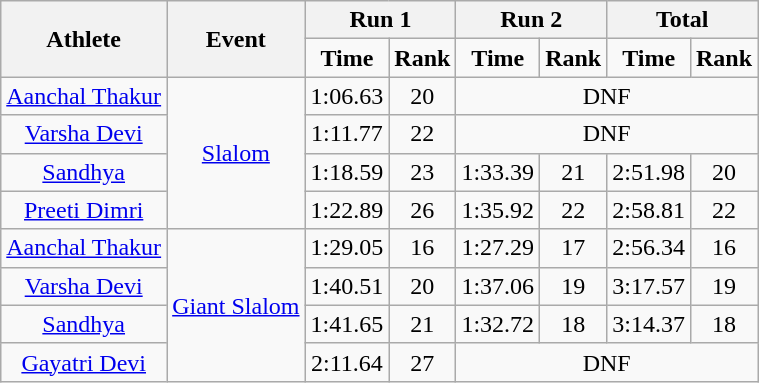<table class="wikitable" style="text-align:center">
<tr>
<th rowspan="2">Athlete</th>
<th rowspan="2">Event</th>
<th colspan="2">Run 1</th>
<th colspan="2">Run 2</th>
<th colspan="2">Total</th>
</tr>
<tr>
<td><strong>Time</strong></td>
<td><strong>Rank</strong></td>
<td><strong>Time</strong></td>
<td><strong>Rank</strong></td>
<td><strong>Time</strong></td>
<td><strong>Rank</strong></td>
</tr>
<tr>
<td><a href='#'>Aanchal Thakur</a></td>
<td rowspan="4"><a href='#'>Slalom</a></td>
<td>1:06.63</td>
<td>20</td>
<td colspan="4">DNF</td>
</tr>
<tr>
<td><a href='#'>Varsha Devi</a></td>
<td>1:11.77</td>
<td>22</td>
<td colspan="4">DNF</td>
</tr>
<tr>
<td><a href='#'>Sandhya</a></td>
<td>1:18.59</td>
<td>23</td>
<td>1:33.39</td>
<td>21</td>
<td>2:51.98</td>
<td>20</td>
</tr>
<tr>
<td><a href='#'>Preeti Dimri</a></td>
<td>1:22.89</td>
<td>26</td>
<td>1:35.92</td>
<td>22</td>
<td>2:58.81</td>
<td>22</td>
</tr>
<tr>
<td><a href='#'>Aanchal Thakur</a></td>
<td rowspan="4"><a href='#'>Giant Slalom</a></td>
<td>1:29.05</td>
<td>16</td>
<td>1:27.29</td>
<td>17</td>
<td>2:56.34</td>
<td>16</td>
</tr>
<tr>
<td><a href='#'>Varsha Devi</a></td>
<td>1:40.51</td>
<td>20</td>
<td>1:37.06</td>
<td>19</td>
<td>3:17.57</td>
<td>19</td>
</tr>
<tr>
<td><a href='#'>Sandhya</a></td>
<td>1:41.65</td>
<td>21</td>
<td>1:32.72</td>
<td>18</td>
<td>3:14.37</td>
<td>18</td>
</tr>
<tr>
<td><a href='#'>Gayatri Devi</a></td>
<td>2:11.64</td>
<td>27</td>
<td colspan="4">DNF</td>
</tr>
</table>
